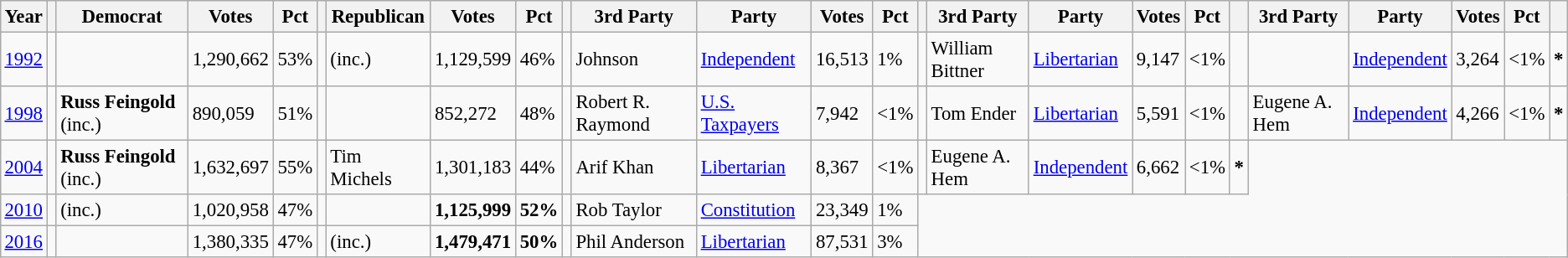<table class="wikitable" style="margin:0.5em ; font-size:95%">
<tr>
<th>Year</th>
<th></th>
<th>Democrat</th>
<th>Votes</th>
<th>Pct</th>
<th></th>
<th>Republican</th>
<th>Votes</th>
<th>Pct</th>
<th></th>
<th>3rd Party</th>
<th>Party</th>
<th>Votes</th>
<th>Pct</th>
<th></th>
<th>3rd Party</th>
<th>Party</th>
<th>Votes</th>
<th>Pct</th>
<th></th>
<th>3rd Party</th>
<th>Party</th>
<th>Votes</th>
<th>Pct</th>
<th></th>
</tr>
<tr>
<td><a href='#'>1992</a></td>
<td></td>
<td></td>
<td>1,290,662</td>
<td>53%</td>
<td></td>
<td> (inc.)</td>
<td>1,129,599</td>
<td>46%</td>
<td></td>
<td> Johnson</td>
<td><a href='#'>Independent</a></td>
<td>16,513</td>
<td>1%</td>
<td></td>
<td>William Bittner</td>
<td><a href='#'>Libertarian</a></td>
<td>9,147</td>
<td><1%</td>
<td></td>
<td> </td>
<td><a href='#'>Independent</a></td>
<td>3,264</td>
<td><1%</td>
<td><strong>*</strong></td>
</tr>
<tr>
<td><a href='#'>1998</a></td>
<td></td>
<td><strong>Russ Feingold</strong> (inc.)</td>
<td>890,059</td>
<td>51%</td>
<td></td>
<td></td>
<td>852,272</td>
<td>48%</td>
<td></td>
<td>Robert R. Raymond</td>
<td><a href='#'>U.S. Taxpayers</a></td>
<td>7,942</td>
<td><1%</td>
<td></td>
<td>Tom Ender</td>
<td><a href='#'>Libertarian</a></td>
<td>5,591</td>
<td><1%</td>
<td></td>
<td>Eugene A. Hem</td>
<td><a href='#'>Independent</a></td>
<td>4,266</td>
<td><1%</td>
<td><strong>*</strong></td>
</tr>
<tr>
<td><a href='#'>2004</a></td>
<td></td>
<td><strong>Russ Feingold</strong> (inc.)</td>
<td>1,632,697</td>
<td>55%</td>
<td></td>
<td>Tim Michels</td>
<td>1,301,183</td>
<td>44%</td>
<td></td>
<td>Arif Khan</td>
<td><a href='#'>Libertarian</a></td>
<td>8,367</td>
<td><1%</td>
<td></td>
<td>Eugene A. Hem</td>
<td><a href='#'>Independent</a></td>
<td>6,662</td>
<td><1%</td>
<td><strong>*</strong></td>
</tr>
<tr>
<td><a href='#'>2010</a></td>
<td></td>
<td> (inc.)</td>
<td>1,020,958</td>
<td>47%</td>
<td></td>
<td></td>
<td><strong>1,125,999</strong></td>
<td><strong>52%</strong></td>
<td></td>
<td>Rob Taylor</td>
<td><a href='#'>Constitution</a></td>
<td>23,349</td>
<td>1%</td>
</tr>
<tr>
<td><a href='#'>2016</a></td>
<td></td>
<td></td>
<td>1,380,335</td>
<td>47%</td>
<td></td>
<td><strong></strong> (inc.)</td>
<td><strong>1,479,471</strong></td>
<td><strong>50%</strong></td>
<td></td>
<td>Phil Anderson</td>
<td><a href='#'>Libertarian</a></td>
<td>87,531</td>
<td>3%</td>
</tr>
</table>
